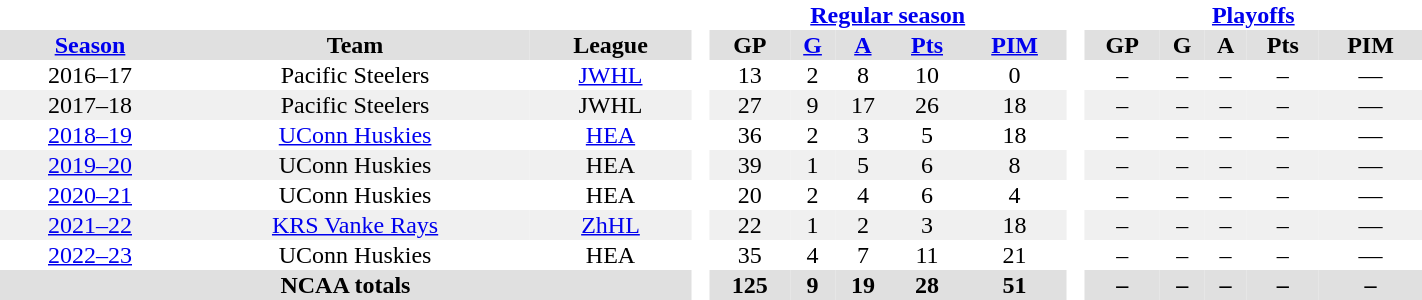<table border="0" cellpadding="1" cellspacing="0" width="75%" style="text-align:center">
<tr>
<th colspan="3" bgcolor="#ffffff"> </th>
<th rowspan="99" bgcolor="#ffffff"> </th>
<th colspan="5"><a href='#'>Regular season</a></th>
<th rowspan="99" bgcolor="#ffffff"> </th>
<th colspan="5"><a href='#'>Playoffs</a></th>
</tr>
<tr bgcolor="#e0e0e0">
<th><a href='#'>Season</a></th>
<th>Team</th>
<th>League</th>
<th>GP</th>
<th><a href='#'>G</a></th>
<th><a href='#'>A</a></th>
<th><a href='#'>Pts</a></th>
<th><a href='#'>PIM</a></th>
<th>GP</th>
<th>G</th>
<th>A</th>
<th>Pts</th>
<th>PIM</th>
</tr>
<tr>
<td>2016–17</td>
<td>Pacific Steelers</td>
<td><a href='#'>JWHL</a></td>
<td>13</td>
<td>2</td>
<td>8</td>
<td>10</td>
<td>0</td>
<td>–</td>
<td>–</td>
<td>–</td>
<td>–</td>
<td>—</td>
</tr>
<tr bgcolor="#f0f0f0">
<td>2017–18</td>
<td>Pacific Steelers</td>
<td>JWHL</td>
<td>27</td>
<td>9</td>
<td>17</td>
<td>26</td>
<td>18</td>
<td>–</td>
<td>–</td>
<td>–</td>
<td>–</td>
<td>—</td>
</tr>
<tr>
<td><a href='#'>2018–19</a></td>
<td><a href='#'>UConn Huskies</a></td>
<td><a href='#'>HEA</a></td>
<td>36</td>
<td>2</td>
<td>3</td>
<td>5</td>
<td>18</td>
<td>–</td>
<td>–</td>
<td>–</td>
<td>–</td>
<td>—</td>
</tr>
<tr bgcolor="#f0f0f0">
<td><a href='#'>2019–20</a></td>
<td>UConn Huskies</td>
<td>HEA</td>
<td>39</td>
<td>1</td>
<td>5</td>
<td>6</td>
<td>8</td>
<td>–</td>
<td>–</td>
<td>–</td>
<td>–</td>
<td>—</td>
</tr>
<tr>
<td><a href='#'>2020–21</a></td>
<td>UConn Huskies</td>
<td>HEA</td>
<td>20</td>
<td>2</td>
<td>4</td>
<td>6</td>
<td>4</td>
<td>–</td>
<td>–</td>
<td>–</td>
<td>–</td>
<td>—</td>
</tr>
<tr bgcolor="#f0f0f0">
<td><a href='#'>2021–22</a></td>
<td><a href='#'>KRS Vanke Rays</a></td>
<td><a href='#'>ZhHL</a></td>
<td>22</td>
<td>1</td>
<td>2</td>
<td>3</td>
<td>18</td>
<td>–</td>
<td>–</td>
<td>–</td>
<td>–</td>
<td>—</td>
</tr>
<tr>
<td><a href='#'>2022–23</a></td>
<td>UConn Huskies</td>
<td>HEA</td>
<td>35</td>
<td>4</td>
<td>7</td>
<td>11</td>
<td>21</td>
<td>–</td>
<td>–</td>
<td>–</td>
<td>–</td>
<td>—</td>
</tr>
<tr bgcolor="#e0e0e0">
<th colspan="3">NCAA totals</th>
<th>125</th>
<th>9</th>
<th>19</th>
<th>28</th>
<th>51</th>
<th>–</th>
<th>–</th>
<th>–</th>
<th>–</th>
<th>–</th>
</tr>
</table>
